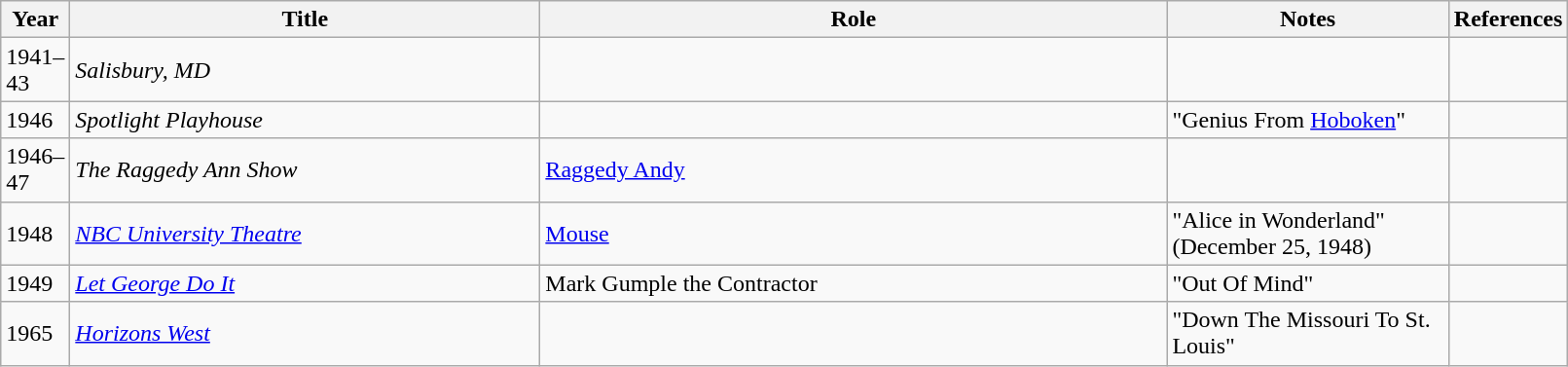<table class="wikitable sortable" width= 85%>
<tr>
<th width = 35px>Year</th>
<th width = 30%>Title</th>
<th width = 40%>Role</th>
<th class="unsortable">Notes</th>
<th class="unsortable">References</th>
</tr>
<tr>
<td>1941–43</td>
<td><em>Salisbury, MD</em></td>
<td></td>
<td></td>
<td></td>
</tr>
<tr>
<td>1946</td>
<td><em>Spotlight Playhouse</em></td>
<td></td>
<td>"Genius From <a href='#'>Hoboken</a>"</td>
<td></td>
</tr>
<tr>
<td>1946–47</td>
<td><em>The Raggedy Ann Show</em></td>
<td><a href='#'>Raggedy Andy</a></td>
<td></td>
<td></td>
</tr>
<tr>
<td>1948</td>
<td><em><a href='#'>NBC University Theatre</a></em></td>
<td><a href='#'>Mouse</a></td>
<td>"Alice in Wonderland" (December 25, 1948)</td>
<td></td>
</tr>
<tr>
<td>1949</td>
<td><em><a href='#'>Let George Do It</a></em></td>
<td>Mark Gumple the Contractor</td>
<td>"Out Of Mind"</td>
<td></td>
</tr>
<tr>
<td>1965</td>
<td><em><a href='#'>Horizons West</a></em></td>
<td></td>
<td>"Down The Missouri To St. Louis"</td>
<td></td>
</tr>
</table>
